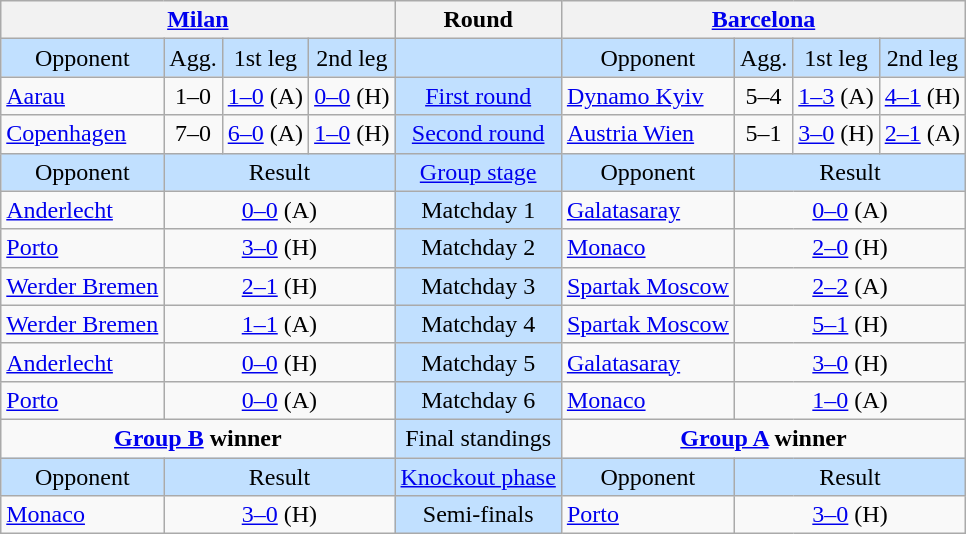<table class="wikitable" style="text-align: center;">
<tr>
<th colspan=4> <a href='#'>Milan</a></th>
<th>Round</th>
<th colspan=4> <a href='#'>Barcelona</a></th>
</tr>
<tr bgcolor=#c1e0ff>
<td>Opponent</td>
<td>Agg.</td>
<td>1st leg</td>
<td>2nd leg</td>
<td></td>
<td>Opponent</td>
<td>Agg.</td>
<td>1st leg</td>
<td>2nd leg</td>
</tr>
<tr>
<td align=left> <a href='#'>Aarau</a></td>
<td>1–0</td>
<td><a href='#'>1–0</a> (A)</td>
<td><a href='#'>0–0</a> (H)</td>
<td bgcolor="#c1e0ff"><a href='#'>First round</a></td>
<td align=left> <a href='#'>Dynamo Kyiv</a></td>
<td>5–4</td>
<td><a href='#'>1–3</a> (A)</td>
<td><a href='#'>4–1</a> (H)</td>
</tr>
<tr>
<td align=left> <a href='#'>Copenhagen</a></td>
<td>7–0</td>
<td><a href='#'>6–0</a> (A)</td>
<td><a href='#'>1–0</a> (H)</td>
<td bgcolor=#c1e0ff><a href='#'>Second round</a></td>
<td align=left> <a href='#'>Austria Wien</a></td>
<td>5–1</td>
<td><a href='#'>3–0</a> (H)</td>
<td><a href='#'>2–1</a> (A)</td>
</tr>
<tr bgcolor=#c1e0ff>
<td>Opponent</td>
<td colspan=3>Result</td>
<td><a href='#'>Group stage</a></td>
<td>Opponent</td>
<td colspan=3>Result</td>
</tr>
<tr>
<td align=left> <a href='#'>Anderlecht</a></td>
<td colspan=3><a href='#'>0–0</a> (A)</td>
<td bgcolor=#c1e0ff>Matchday 1</td>
<td align=left> <a href='#'>Galatasaray</a></td>
<td colspan=3><a href='#'>0–0</a> (A)</td>
</tr>
<tr>
<td align=left> <a href='#'>Porto</a></td>
<td colspan=3><a href='#'>3–0</a> (H)</td>
<td bgcolor=#c1e0ff>Matchday 2</td>
<td align=left> <a href='#'>Monaco</a></td>
<td colspan=3><a href='#'>2–0</a> (H)</td>
</tr>
<tr>
<td align=left> <a href='#'>Werder Bremen</a></td>
<td colspan=3><a href='#'>2–1</a> (H)</td>
<td bgcolor=#c1e0ff>Matchday 3</td>
<td align=left> <a href='#'>Spartak Moscow</a></td>
<td colspan=3><a href='#'>2–2</a> (A)</td>
</tr>
<tr>
<td align=left> <a href='#'>Werder Bremen</a></td>
<td colspan=3><a href='#'>1–1</a> (A)</td>
<td bgcolor=#c1e0ff>Matchday 4</td>
<td align=left> <a href='#'>Spartak Moscow</a></td>
<td colspan=3><a href='#'>5–1</a> (H)</td>
</tr>
<tr>
<td align=left> <a href='#'>Anderlecht</a></td>
<td colspan=3><a href='#'>0–0</a> (H)</td>
<td bgcolor=#c1e0ff>Matchday 5</td>
<td align=left> <a href='#'>Galatasaray</a></td>
<td colspan=3><a href='#'>3–0</a> (H)</td>
</tr>
<tr>
<td align=left> <a href='#'>Porto</a></td>
<td colspan=3><a href='#'>0–0</a> (A)</td>
<td bgcolor=#c1e0ff>Matchday 6</td>
<td align=left> <a href='#'>Monaco</a></td>
<td colspan=3><a href='#'>1–0</a> (A)</td>
</tr>
<tr>
<td colspan=4 align=center valign=top><strong><a href='#'>Group B</a> winner</strong><br></td>
<td bgcolor=#c1e0ff>Final standings</td>
<td colspan=4 align=center valign=top><strong><a href='#'>Group A</a> winner</strong><br></td>
</tr>
<tr bgcolor=#c1e0ff>
<td>Opponent</td>
<td colspan=3>Result</td>
<td><a href='#'>Knockout phase</a></td>
<td>Opponent</td>
<td colspan=3>Result</td>
</tr>
<tr>
<td align=left> <a href='#'>Monaco</a></td>
<td colspan=3><a href='#'>3–0</a> (H)</td>
<td bgcolor=#c1e0ff>Semi-finals</td>
<td align=left> <a href='#'>Porto</a></td>
<td colspan=3><a href='#'>3–0</a> (H)</td>
</tr>
</table>
